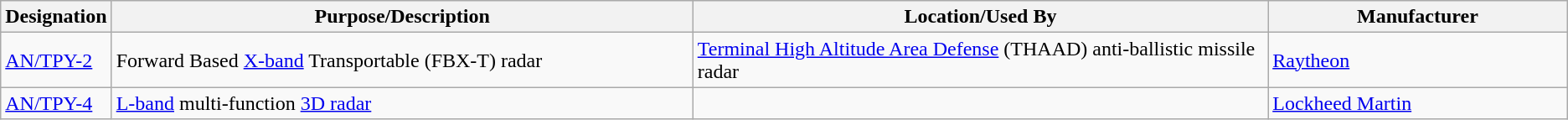<table class="wikitable sortable">
<tr>
<th scope="col">Designation</th>
<th scope="col" style="width: 500px;">Purpose/Description</th>
<th scope="col" style="width: 500px;">Location/Used By</th>
<th scope="col" style="width: 250px;">Manufacturer</th>
</tr>
<tr>
<td><a href='#'>AN/TPY-2</a></td>
<td>Forward Based <a href='#'>X-band</a> Transportable (FBX-T) radar</td>
<td><a href='#'>Terminal High Altitude Area Defense</a> (THAAD) anti-ballistic missile radar</td>
<td><a href='#'>Raytheon</a></td>
</tr>
<tr>
<td><a href='#'>AN/TPY-4</a></td>
<td><a href='#'>L-band</a> multi-function <a href='#'>3D radar</a></td>
<td></td>
<td><a href='#'>Lockheed Martin</a></td>
</tr>
</table>
